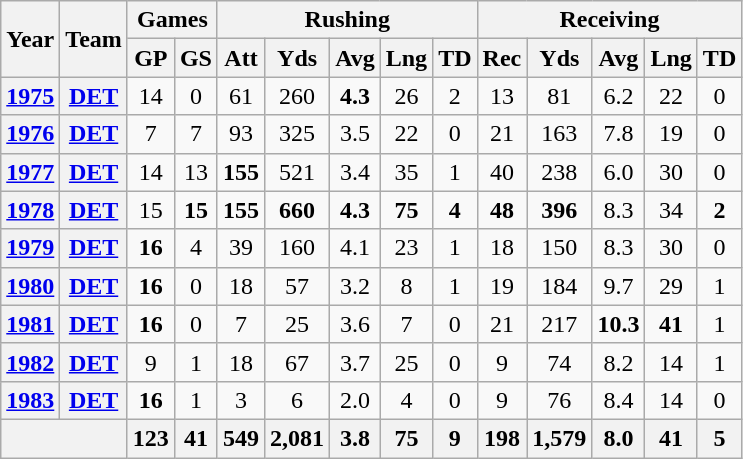<table class="wikitable" style="text-align:center;">
<tr>
<th rowspan="2">Year</th>
<th rowspan="2">Team</th>
<th colspan="2">Games</th>
<th colspan="5">Rushing</th>
<th colspan="5">Receiving</th>
</tr>
<tr>
<th>GP</th>
<th>GS</th>
<th>Att</th>
<th>Yds</th>
<th>Avg</th>
<th>Lng</th>
<th>TD</th>
<th>Rec</th>
<th>Yds</th>
<th>Avg</th>
<th>Lng</th>
<th>TD</th>
</tr>
<tr>
<th><a href='#'>1975</a></th>
<th><a href='#'>DET</a></th>
<td>14</td>
<td>0</td>
<td>61</td>
<td>260</td>
<td><strong>4.3</strong></td>
<td>26</td>
<td>2</td>
<td>13</td>
<td>81</td>
<td>6.2</td>
<td>22</td>
<td>0</td>
</tr>
<tr>
<th><a href='#'>1976</a></th>
<th><a href='#'>DET</a></th>
<td>7</td>
<td>7</td>
<td>93</td>
<td>325</td>
<td>3.5</td>
<td>22</td>
<td>0</td>
<td>21</td>
<td>163</td>
<td>7.8</td>
<td>19</td>
<td>0</td>
</tr>
<tr>
<th><a href='#'>1977</a></th>
<th><a href='#'>DET</a></th>
<td>14</td>
<td>13</td>
<td><strong>155</strong></td>
<td>521</td>
<td>3.4</td>
<td>35</td>
<td>1</td>
<td>40</td>
<td>238</td>
<td>6.0</td>
<td>30</td>
<td>0</td>
</tr>
<tr>
<th><a href='#'>1978</a></th>
<th><a href='#'>DET</a></th>
<td>15</td>
<td><strong>15</strong></td>
<td><strong>155</strong></td>
<td><strong>660</strong></td>
<td><strong>4.3</strong></td>
<td><strong>75</strong></td>
<td><strong>4</strong></td>
<td><strong>48</strong></td>
<td><strong>396</strong></td>
<td>8.3</td>
<td>34</td>
<td><strong>2</strong></td>
</tr>
<tr>
<th><a href='#'>1979</a></th>
<th><a href='#'>DET</a></th>
<td><strong>16</strong></td>
<td>4</td>
<td>39</td>
<td>160</td>
<td>4.1</td>
<td>23</td>
<td>1</td>
<td>18</td>
<td>150</td>
<td>8.3</td>
<td>30</td>
<td>0</td>
</tr>
<tr>
<th><a href='#'>1980</a></th>
<th><a href='#'>DET</a></th>
<td><strong>16</strong></td>
<td>0</td>
<td>18</td>
<td>57</td>
<td>3.2</td>
<td>8</td>
<td>1</td>
<td>19</td>
<td>184</td>
<td>9.7</td>
<td>29</td>
<td>1</td>
</tr>
<tr>
<th><a href='#'>1981</a></th>
<th><a href='#'>DET</a></th>
<td><strong>16</strong></td>
<td>0</td>
<td>7</td>
<td>25</td>
<td>3.6</td>
<td>7</td>
<td>0</td>
<td>21</td>
<td>217</td>
<td><strong>10.3</strong></td>
<td><strong>41</strong></td>
<td>1</td>
</tr>
<tr>
<th><a href='#'>1982</a></th>
<th><a href='#'>DET</a></th>
<td>9</td>
<td>1</td>
<td>18</td>
<td>67</td>
<td>3.7</td>
<td>25</td>
<td>0</td>
<td>9</td>
<td>74</td>
<td>8.2</td>
<td>14</td>
<td>1</td>
</tr>
<tr>
<th><a href='#'>1983</a></th>
<th><a href='#'>DET</a></th>
<td><strong>16</strong></td>
<td>1</td>
<td>3</td>
<td>6</td>
<td>2.0</td>
<td>4</td>
<td>0</td>
<td>9</td>
<td>76</td>
<td>8.4</td>
<td>14</td>
<td>0</td>
</tr>
<tr>
<th colspan="2"></th>
<th>123</th>
<th>41</th>
<th>549</th>
<th>2,081</th>
<th>3.8</th>
<th>75</th>
<th>9</th>
<th>198</th>
<th>1,579</th>
<th>8.0</th>
<th>41</th>
<th>5</th>
</tr>
</table>
